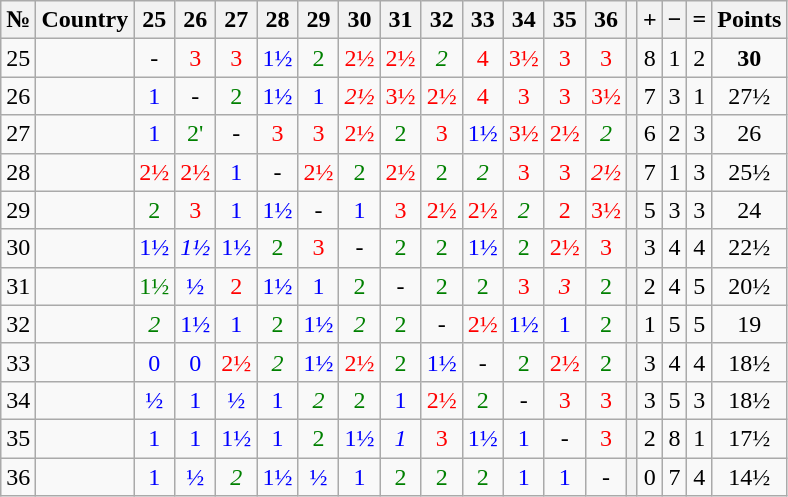<table class="wikitable" style="text-align:center">
<tr>
<th>№</th>
<th>Country</th>
<th>25</th>
<th>26</th>
<th>27</th>
<th>28</th>
<th>29</th>
<th>30</th>
<th>31</th>
<th>32</th>
<th>33</th>
<th>34</th>
<th>35</th>
<th>36</th>
<th></th>
<th>+</th>
<th>−</th>
<th>=</th>
<th>Points</th>
</tr>
<tr>
<td>25</td>
<td style="text-align: left"></td>
<td>-</td>
<td style="color:red;">3</td>
<td style="color:red;">3</td>
<td style="color:blue;">1½</td>
<td style="color:green;">2</td>
<td style="color:red;">2½</td>
<td style="color:red;">2½</td>
<td style="color:green;"><em>2</em></td>
<td style="color:red;">4</td>
<td style="color:red;">3½</td>
<td style="color:red;">3</td>
<td style="color:red;">3</td>
<th></th>
<td>8</td>
<td>1</td>
<td>2</td>
<td><strong>30</strong></td>
</tr>
<tr>
<td>26</td>
<td style="text-align: left"></td>
<td style="color:blue;">1</td>
<td>-</td>
<td style="color:green;">2</td>
<td style="color:blue;">1½</td>
<td style="color:blue;">1</td>
<td style="color:red;"><em>2½</em></td>
<td style="color:red;">3½</td>
<td style="color:red;">2½</td>
<td style="color:red;">4</td>
<td style="color:red;">3</td>
<td style="color:red;">3</td>
<td style="color:red;">3½</td>
<th></th>
<td>7</td>
<td>3</td>
<td>1</td>
<td>27½</td>
</tr>
<tr>
<td>27</td>
<td style="text-align: left"></td>
<td style="color:blue;">1</td>
<td style="color:green;">2'</td>
<td>-</td>
<td style="color:red;">3</td>
<td style="color:red;">3</td>
<td style="color:red;">2½</td>
<td style="color:green;">2</td>
<td style="color:red;">3</td>
<td style="color:blue;">1½</td>
<td style="color:red;">3½</td>
<td style="color:red;">2½</td>
<td style="color:green;"><em>2</em></td>
<th></th>
<td>6</td>
<td>2</td>
<td>3</td>
<td>26</td>
</tr>
<tr>
<td>28</td>
<td style="text-align: left"></td>
<td style="color:red;">2½</td>
<td style="color:red;">2½</td>
<td style="color:blue;">1</td>
<td>-</td>
<td style="color:red;">2½</td>
<td style="color:green;">2</td>
<td style="color:red;">2½</td>
<td style="color:green;">2</td>
<td style="color:green;"><em>2</em></td>
<td style="color:red;">3</td>
<td style="color:red;">3</td>
<td style="color:red;"><em>2½</em></td>
<th></th>
<td>7</td>
<td>1</td>
<td>3</td>
<td>25½</td>
</tr>
<tr>
<td>29</td>
<td style="text-align: left"></td>
<td style="color:green;">2</td>
<td style="color:red;">3</td>
<td style="color:blue;">1</td>
<td style="color:blue;">1½</td>
<td>-</td>
<td style="color:blue;">1</td>
<td style="color:red;">3</td>
<td style="color:red;">2½</td>
<td style="color:red;">2½</td>
<td style="color:green;"><em>2</em></td>
<td style="color:red;">2</td>
<td style="color:red;">3½</td>
<th></th>
<td>5</td>
<td>3</td>
<td>3</td>
<td>24</td>
</tr>
<tr>
<td>30</td>
<td style="text-align: left"></td>
<td style="color:blue;">1½</td>
<td style="color:blue;"><em>1½</em></td>
<td style="color:blue;">1½</td>
<td style="color:green;">2</td>
<td style="color:red;">3</td>
<td>-</td>
<td style="color:green;">2</td>
<td style="color:green;">2</td>
<td style="color:blue;">1½</td>
<td style="color:green;">2</td>
<td style="color:red;">2½</td>
<td style="color:red;">3</td>
<th></th>
<td>3</td>
<td>4</td>
<td>4</td>
<td>22½</td>
</tr>
<tr>
<td>31</td>
<td style="text-align: left"></td>
<td style="color:green;">1½</td>
<td style="color:blue;">½</td>
<td style="color:red;">2</td>
<td style="color:blue;">1½</td>
<td style="color:blue;">1</td>
<td style="color:green;">2</td>
<td>-</td>
<td style="color:green;">2</td>
<td style="color:green;">2</td>
<td style="color:red;">3</td>
<td style="color:red;"><em>3</em></td>
<td style="color:green;">2</td>
<th></th>
<td>2</td>
<td>4</td>
<td>5</td>
<td>20½</td>
</tr>
<tr>
<td>32</td>
<td style="text-align: left"></td>
<td style="color:green;"><em>2</em></td>
<td style="color:blue;">1½</td>
<td style="color:blue;">1</td>
<td style="color:green;">2</td>
<td style="color:blue;">1½</td>
<td style="color:green;"><em>2</em></td>
<td style="color:green;">2</td>
<td>-</td>
<td style="color:red;">2½</td>
<td style="color:blue;">1½</td>
<td style="color:blue;">1</td>
<td style="color:green;">2</td>
<th></th>
<td>1</td>
<td>5</td>
<td>5</td>
<td>19</td>
</tr>
<tr>
<td>33</td>
<td style="text-align: left"></td>
<td style="color:blue;">0</td>
<td style="color:blue;">0</td>
<td style="color:red;">2½</td>
<td style="color:green;"><em>2</em></td>
<td style="color:blue;">1½</td>
<td style="color:red;">2½</td>
<td style="color:green;">2</td>
<td style="color:blue;">1½</td>
<td>-</td>
<td style="color:green;">2</td>
<td style="color:red;">2½</td>
<td style="color:green;">2</td>
<th></th>
<td>3</td>
<td>4</td>
<td>4</td>
<td>18½</td>
</tr>
<tr>
<td>34</td>
<td style="text-align: left"></td>
<td style="color:blue;">½</td>
<td style="color:blue;">1</td>
<td style="color:blue;">½</td>
<td style="color:blue;">1</td>
<td style="color:green;"><em>2</em></td>
<td style="color:green;">2</td>
<td style="color:blue;">1</td>
<td style="color:red;">2½</td>
<td style="color:green;">2</td>
<td>-</td>
<td style="color:red;">3</td>
<td style="color:red;">3</td>
<th></th>
<td>3</td>
<td>5</td>
<td>3</td>
<td>18½</td>
</tr>
<tr>
<td>35</td>
<td style="text-align: left"></td>
<td style="color:blue;">1</td>
<td style="color:blue;">1</td>
<td style="color:blue;">1½</td>
<td style="color:blue;">1</td>
<td style="color:green;">2</td>
<td style="color:blue;">1½</td>
<td style="color:blue;"><em>1</em></td>
<td style="color:red;">3</td>
<td style="color:blue;">1½</td>
<td style="color:blue;">1</td>
<td>-</td>
<td style="color:red;">3</td>
<th></th>
<td>2</td>
<td>8</td>
<td>1</td>
<td>17½</td>
</tr>
<tr>
<td>36</td>
<td style="text-align: left"></td>
<td style="color:blue;">1</td>
<td style="color:blue;">½</td>
<td style="color:green;"><em>2</em></td>
<td style="color:blue;">1½</td>
<td style="color:blue;">½</td>
<td style="color:blue;">1</td>
<td style="color:green;">2</td>
<td style="color:green;">2</td>
<td style="color:green;">2</td>
<td style="color:blue;">1</td>
<td style="color:blue;">1</td>
<td>-</td>
<th></th>
<td>0</td>
<td>7</td>
<td>4</td>
<td>14½</td>
</tr>
</table>
